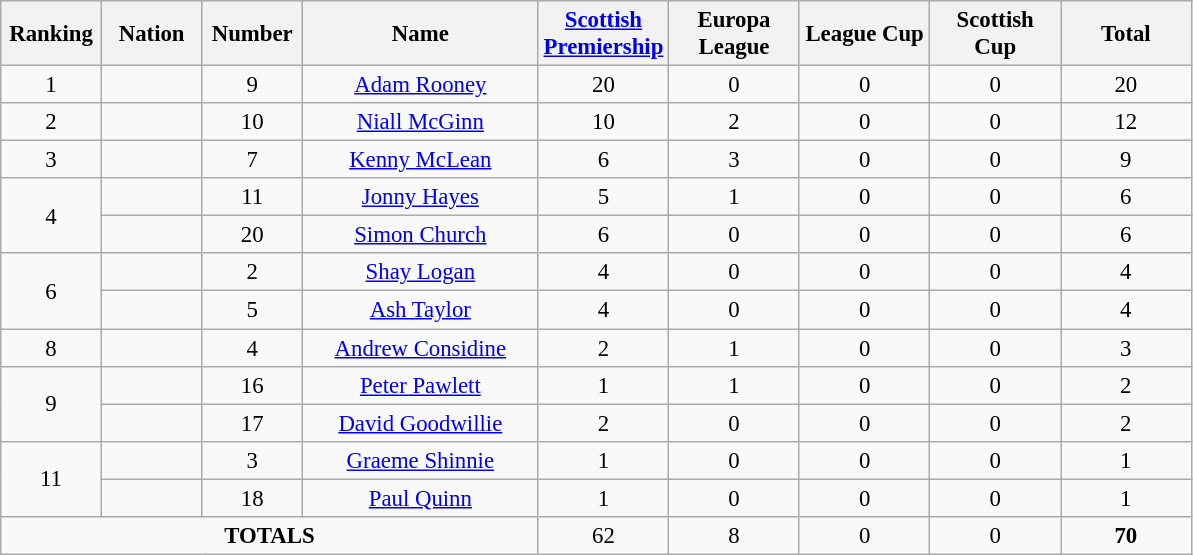<table class="wikitable" style="font-size: 95%; text-align: center;">
<tr>
<th width=60>Ranking</th>
<th width=60>Nation</th>
<th width=60>Number</th>
<th width=150>Name</th>
<th width=80><a href='#'>Scottish Premiership</a></th>
<th width=80>Europa League</th>
<th width=80>League Cup</th>
<th width=80>Scottish Cup</th>
<th width=80>Total</th>
</tr>
<tr>
<td>1</td>
<td></td>
<td>9</td>
<td><a href='#'>Adam Rooney</a></td>
<td>20</td>
<td>0</td>
<td>0</td>
<td>0</td>
<td>20</td>
</tr>
<tr>
<td>2</td>
<td></td>
<td>10</td>
<td><a href='#'>Niall McGinn</a></td>
<td>10</td>
<td>2</td>
<td>0</td>
<td>0</td>
<td>12</td>
</tr>
<tr>
<td>3</td>
<td></td>
<td>7</td>
<td><a href='#'>Kenny McLean</a></td>
<td>6</td>
<td>3</td>
<td>0</td>
<td>0</td>
<td>9</td>
</tr>
<tr>
<td rowspan="2">4</td>
<td></td>
<td>11</td>
<td><a href='#'>Jonny Hayes</a></td>
<td>5</td>
<td>1</td>
<td>0</td>
<td>0</td>
<td>6</td>
</tr>
<tr>
<td></td>
<td>20</td>
<td><a href='#'>Simon Church</a></td>
<td>6</td>
<td>0</td>
<td>0</td>
<td>0</td>
<td>6</td>
</tr>
<tr>
<td rowspan="2">6</td>
<td></td>
<td>2</td>
<td><a href='#'>Shay Logan</a></td>
<td>4</td>
<td>0</td>
<td>0</td>
<td>0</td>
<td>4</td>
</tr>
<tr>
<td></td>
<td>5</td>
<td><a href='#'>Ash Taylor</a></td>
<td>4</td>
<td>0</td>
<td>0</td>
<td>0</td>
<td>4</td>
</tr>
<tr>
<td>8</td>
<td></td>
<td>4</td>
<td><a href='#'>Andrew Considine</a></td>
<td>2</td>
<td>1</td>
<td>0</td>
<td>0</td>
<td>3</td>
</tr>
<tr>
<td rowspan="2">9</td>
<td></td>
<td>16</td>
<td><a href='#'>Peter Pawlett</a></td>
<td>1</td>
<td>1</td>
<td>0</td>
<td>0</td>
<td>2</td>
</tr>
<tr>
<td></td>
<td>17</td>
<td><a href='#'>David Goodwillie</a></td>
<td>2</td>
<td>0</td>
<td>0</td>
<td>0</td>
<td>2</td>
</tr>
<tr>
<td rowspan="2">11</td>
<td></td>
<td>3</td>
<td><a href='#'>Graeme Shinnie</a></td>
<td>1</td>
<td>0</td>
<td>0</td>
<td>0</td>
<td>1</td>
</tr>
<tr>
<td></td>
<td>18</td>
<td><a href='#'>Paul Quinn</a></td>
<td>1</td>
<td>0</td>
<td>0</td>
<td>0</td>
<td>1</td>
</tr>
<tr>
<td colspan=4><strong>TOTALS</strong></td>
<td>62</td>
<td>8</td>
<td>0</td>
<td>0</td>
<td><strong>70</strong></td>
</tr>
</table>
